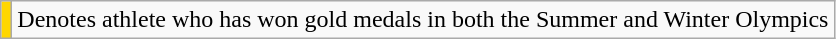<table class="wikitable">
<tr>
<td style="text-align:center; background:#ffd700;"></td>
<td>Denotes athlete who has won gold medals in both the Summer and Winter Olympics</td>
</tr>
</table>
